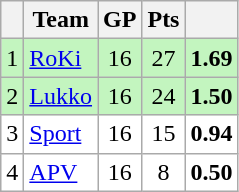<table class="wikitable">
<tr>
<th></th>
<th>Team</th>
<th>GP</th>
<th>Pts</th>
<th></th>
</tr>
<tr style="background:#c3f5bf">
<td style="text-align:center">1</td>
<td><a href='#'>RoKi</a></td>
<td style="text-align:center">16</td>
<td style="text-align:center">27</td>
<td style="text-align:center"><strong>1.69</strong></td>
</tr>
<tr style="background:#c3f5bf">
<td style="text-align:center">2</td>
<td><a href='#'>Lukko</a></td>
<td style="text-align:center">16</td>
<td style="text-align:center">24</td>
<td style="text-align:center"><strong>1.50</strong></td>
</tr>
<tr style="background:#fff">
<td style="text-align:center">3</td>
<td><a href='#'>Sport</a></td>
<td style="text-align:center">16</td>
<td style="text-align:center">15</td>
<td style="text-align:center"><strong>0.94</strong></td>
</tr>
<tr style="background:#fff">
<td style="text-align:center">4</td>
<td><a href='#'>APV</a></td>
<td style="text-align:center">16</td>
<td style="text-align:center">8</td>
<td style="text-align:center"><strong>0.50</strong></td>
</tr>
</table>
